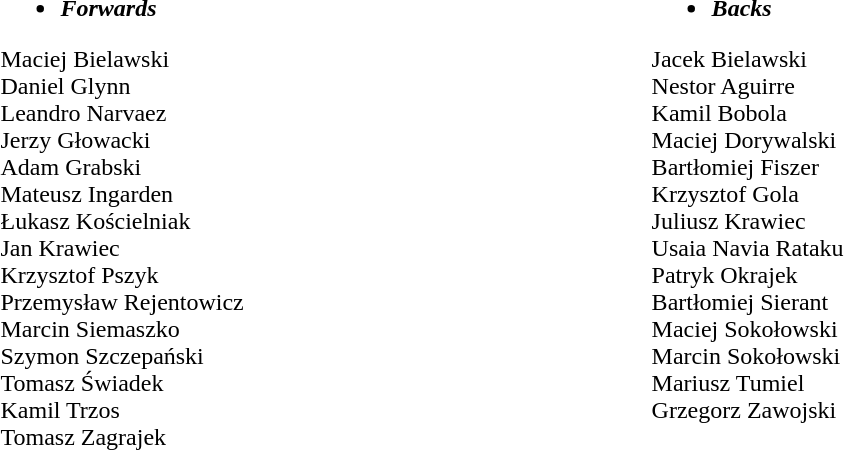<table class="toccolours" width="750" style="border-collapse: collapse;">
<tr>
<td valign="top"><br><ul><li><strong><em>Forwards</em></strong></li></ul> Maciej Bielawski <br>
 Daniel Glynn  <br>
 Leandro Narvaez <br>
 Jerzy Głowacki  <br>
 Adam Grabski <br>
 Mateusz Ingarden <br>
 Łukasz Kościelniak <br>
 Jan Krawiec <br>
 Krzysztof Pszyk <br>
 Przemysław Rejentowicz  <br>
 Marcin Siemaszko  <br>
 Szymon Szczepański <br>
 Tomasz Świadek <br>
 Kamil Trzos <br>
 Tomasz Zagrajek <br></td>
<td width="33"> </td>
<td valign="top"><br><ul><li><strong><em>Backs</em></strong></li></ul> Jacek Bielawski <br>
 Nestor Aguirre <br>
 Kamil Bobola <br>
 Maciej Dorywalski <br>
 Bartłomiej Fiszer <br>
 Krzysztof Gola <br>
 Juliusz Krawiec <br>
 Usaia Navia Rataku <br>
 Patryk Okrajek <br>
 Bartłomiej Sierant <br>
 Maciej Sokołowski <br>
 Marcin Sokołowski <br>
 Mariusz Tumiel <br>
 Grzegorz Zawojski</td>
</tr>
</table>
